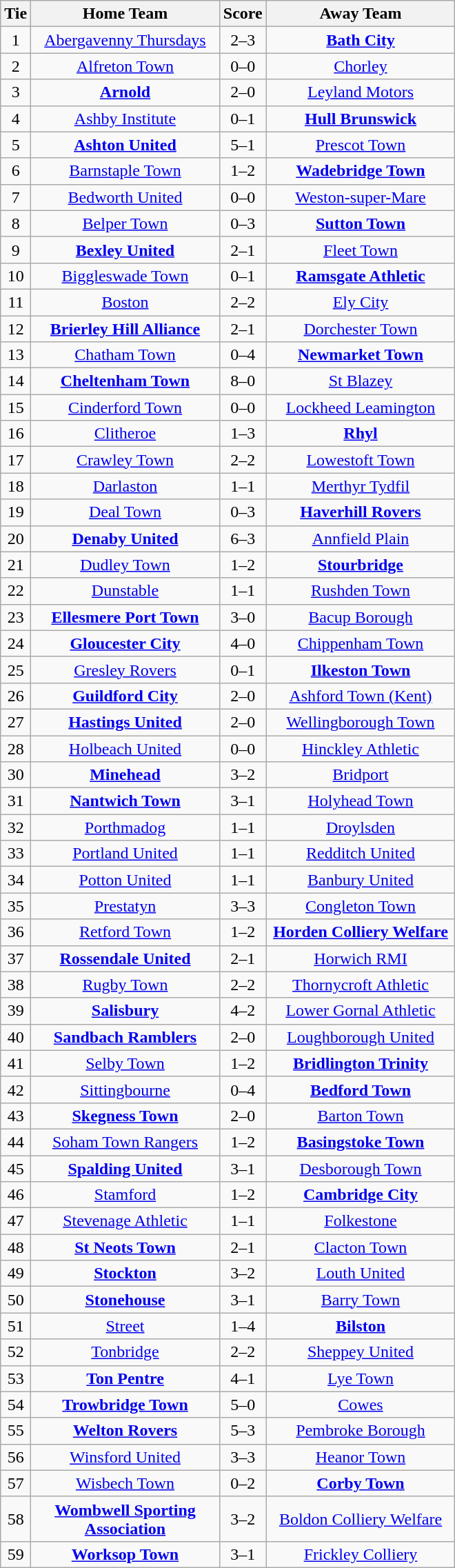<table class="wikitable" style="text-align:center;">
<tr>
<th width=20>Tie</th>
<th width=175>Home Team</th>
<th width=20>Score</th>
<th width=175>Away Team</th>
</tr>
<tr>
<td>1</td>
<td><a href='#'>Abergavenny Thursdays</a></td>
<td>2–3</td>
<td><strong><a href='#'>Bath City</a></strong></td>
</tr>
<tr>
<td>2</td>
<td><a href='#'>Alfreton Town</a></td>
<td>0–0</td>
<td><a href='#'>Chorley</a></td>
</tr>
<tr>
<td>3</td>
<td><strong><a href='#'>Arnold</a></strong></td>
<td>2–0</td>
<td><a href='#'>Leyland Motors</a></td>
</tr>
<tr>
<td>4</td>
<td><a href='#'>Ashby Institute</a></td>
<td>0–1</td>
<td><strong><a href='#'>Hull Brunswick</a></strong></td>
</tr>
<tr>
<td>5</td>
<td><strong><a href='#'>Ashton United</a></strong></td>
<td>5–1</td>
<td><a href='#'>Prescot Town</a></td>
</tr>
<tr>
<td>6</td>
<td><a href='#'>Barnstaple Town</a></td>
<td>1–2</td>
<td><strong><a href='#'>Wadebridge Town</a></strong></td>
</tr>
<tr>
<td>7</td>
<td><a href='#'>Bedworth United</a></td>
<td>0–0</td>
<td><a href='#'>Weston-super-Mare</a></td>
</tr>
<tr>
<td>8</td>
<td><a href='#'>Belper Town</a></td>
<td>0–3</td>
<td><strong><a href='#'>Sutton Town</a></strong></td>
</tr>
<tr>
<td>9</td>
<td><strong><a href='#'>Bexley United</a></strong></td>
<td>2–1</td>
<td><a href='#'>Fleet Town</a></td>
</tr>
<tr>
<td>10</td>
<td><a href='#'>Biggleswade Town</a></td>
<td>0–1</td>
<td><strong><a href='#'>Ramsgate Athletic</a></strong></td>
</tr>
<tr>
<td>11</td>
<td><a href='#'>Boston</a></td>
<td>2–2</td>
<td><a href='#'>Ely City</a></td>
</tr>
<tr>
<td>12</td>
<td><strong><a href='#'>Brierley Hill Alliance</a></strong></td>
<td>2–1</td>
<td><a href='#'>Dorchester Town</a></td>
</tr>
<tr>
<td>13</td>
<td><a href='#'>Chatham Town</a></td>
<td>0–4</td>
<td><strong><a href='#'>Newmarket Town</a></strong></td>
</tr>
<tr>
<td>14</td>
<td><strong><a href='#'>Cheltenham Town</a></strong></td>
<td>8–0</td>
<td><a href='#'>St Blazey</a></td>
</tr>
<tr>
<td>15</td>
<td><a href='#'>Cinderford Town</a></td>
<td>0–0</td>
<td><a href='#'>Lockheed Leamington</a></td>
</tr>
<tr>
<td>16</td>
<td><a href='#'>Clitheroe</a></td>
<td>1–3</td>
<td><strong><a href='#'>Rhyl</a></strong></td>
</tr>
<tr>
<td>17</td>
<td><a href='#'>Crawley Town</a></td>
<td>2–2</td>
<td><a href='#'>Lowestoft Town</a></td>
</tr>
<tr>
<td>18</td>
<td><a href='#'>Darlaston</a></td>
<td>1–1</td>
<td><a href='#'>Merthyr Tydfil</a></td>
</tr>
<tr>
<td>19</td>
<td><a href='#'>Deal Town</a></td>
<td>0–3</td>
<td><strong><a href='#'>Haverhill Rovers</a></strong></td>
</tr>
<tr>
<td>20</td>
<td><strong><a href='#'>Denaby United</a></strong></td>
<td>6–3</td>
<td><a href='#'>Annfield Plain</a></td>
</tr>
<tr>
<td>21</td>
<td><a href='#'>Dudley Town</a></td>
<td>1–2</td>
<td><strong><a href='#'>Stourbridge</a></strong></td>
</tr>
<tr>
<td>22</td>
<td><a href='#'>Dunstable</a></td>
<td>1–1</td>
<td><a href='#'>Rushden Town</a></td>
</tr>
<tr>
<td>23</td>
<td><strong><a href='#'>Ellesmere Port Town</a></strong></td>
<td>3–0</td>
<td><a href='#'>Bacup Borough</a></td>
</tr>
<tr>
<td>24</td>
<td><strong><a href='#'>Gloucester City</a></strong></td>
<td>4–0</td>
<td><a href='#'>Chippenham Town</a></td>
</tr>
<tr>
<td>25</td>
<td><a href='#'>Gresley Rovers</a></td>
<td>0–1</td>
<td><strong><a href='#'>Ilkeston Town</a></strong></td>
</tr>
<tr>
<td>26</td>
<td><strong><a href='#'>Guildford City</a></strong></td>
<td>2–0</td>
<td><a href='#'>Ashford Town (Kent)</a></td>
</tr>
<tr>
<td>27</td>
<td><strong><a href='#'>Hastings United</a></strong></td>
<td>2–0</td>
<td><a href='#'>Wellingborough Town</a></td>
</tr>
<tr>
<td>28</td>
<td><a href='#'>Holbeach United</a></td>
<td>0–0</td>
<td><a href='#'>Hinckley Athletic</a></td>
</tr>
<tr>
<td>30</td>
<td><strong><a href='#'>Minehead</a></strong></td>
<td>3–2</td>
<td><a href='#'>Bridport</a></td>
</tr>
<tr>
<td>31</td>
<td><strong><a href='#'>Nantwich Town</a></strong></td>
<td>3–1</td>
<td><a href='#'>Holyhead Town</a></td>
</tr>
<tr>
<td>32</td>
<td><a href='#'>Porthmadog</a></td>
<td>1–1</td>
<td><a href='#'>Droylsden</a></td>
</tr>
<tr>
<td>33</td>
<td><a href='#'>Portland United</a></td>
<td>1–1</td>
<td><a href='#'>Redditch United</a></td>
</tr>
<tr>
<td>34</td>
<td><a href='#'>Potton United</a></td>
<td>1–1</td>
<td><a href='#'>Banbury United</a></td>
</tr>
<tr>
<td>35</td>
<td><a href='#'>Prestatyn</a></td>
<td>3–3</td>
<td><a href='#'>Congleton Town</a></td>
</tr>
<tr>
<td>36</td>
<td><a href='#'>Retford Town</a></td>
<td>1–2</td>
<td><strong><a href='#'>Horden Colliery Welfare</a></strong></td>
</tr>
<tr>
<td>37</td>
<td><strong><a href='#'>Rossendale United</a></strong></td>
<td>2–1</td>
<td><a href='#'>Horwich RMI</a></td>
</tr>
<tr>
<td>38</td>
<td><a href='#'>Rugby Town</a></td>
<td>2–2</td>
<td><a href='#'>Thornycroft Athletic</a></td>
</tr>
<tr>
<td>39</td>
<td><strong><a href='#'>Salisbury</a></strong></td>
<td>4–2</td>
<td><a href='#'>Lower Gornal Athletic</a></td>
</tr>
<tr>
<td>40</td>
<td><strong><a href='#'>Sandbach Ramblers</a></strong></td>
<td>2–0</td>
<td><a href='#'>Loughborough United</a></td>
</tr>
<tr>
<td>41</td>
<td><a href='#'>Selby Town</a></td>
<td>1–2</td>
<td><strong><a href='#'>Bridlington Trinity</a></strong></td>
</tr>
<tr>
<td>42</td>
<td><a href='#'>Sittingbourne</a></td>
<td>0–4</td>
<td><strong><a href='#'>Bedford Town</a></strong></td>
</tr>
<tr>
<td>43</td>
<td><strong><a href='#'>Skegness Town</a></strong></td>
<td>2–0</td>
<td><a href='#'>Barton Town</a></td>
</tr>
<tr>
<td>44</td>
<td><a href='#'>Soham Town Rangers</a></td>
<td>1–2</td>
<td><strong><a href='#'>Basingstoke Town</a></strong></td>
</tr>
<tr>
<td>45</td>
<td><strong><a href='#'>Spalding United</a></strong></td>
<td>3–1</td>
<td><a href='#'>Desborough Town</a></td>
</tr>
<tr>
<td>46</td>
<td><a href='#'>Stamford</a></td>
<td>1–2</td>
<td><strong><a href='#'>Cambridge City</a></strong></td>
</tr>
<tr>
<td>47</td>
<td><a href='#'>Stevenage Athletic</a></td>
<td>1–1</td>
<td><a href='#'>Folkestone</a></td>
</tr>
<tr>
<td>48</td>
<td><strong><a href='#'>St Neots Town</a></strong></td>
<td>2–1</td>
<td><a href='#'>Clacton Town</a></td>
</tr>
<tr>
<td>49</td>
<td><strong><a href='#'>Stockton</a></strong></td>
<td>3–2</td>
<td><a href='#'>Louth United</a></td>
</tr>
<tr>
<td>50</td>
<td><strong><a href='#'>Stonehouse</a></strong></td>
<td>3–1</td>
<td><a href='#'>Barry Town</a></td>
</tr>
<tr>
<td>51</td>
<td><a href='#'>Street</a></td>
<td>1–4</td>
<td><strong><a href='#'>Bilston</a></strong></td>
</tr>
<tr>
<td>52</td>
<td><a href='#'>Tonbridge</a></td>
<td>2–2</td>
<td><a href='#'>Sheppey United</a></td>
</tr>
<tr>
<td>53</td>
<td><strong><a href='#'>Ton Pentre</a></strong></td>
<td>4–1</td>
<td><a href='#'>Lye Town</a></td>
</tr>
<tr>
<td>54</td>
<td><strong><a href='#'>Trowbridge Town</a></strong></td>
<td>5–0</td>
<td><a href='#'>Cowes</a></td>
</tr>
<tr>
<td>55</td>
<td><strong><a href='#'>Welton Rovers</a></strong></td>
<td>5–3</td>
<td><a href='#'>Pembroke Borough</a></td>
</tr>
<tr>
<td>56</td>
<td><a href='#'>Winsford United</a></td>
<td>3–3</td>
<td><a href='#'>Heanor Town</a></td>
</tr>
<tr>
<td>57</td>
<td><a href='#'>Wisbech Town</a></td>
<td>0–2</td>
<td><strong><a href='#'>Corby Town</a></strong></td>
</tr>
<tr>
<td>58</td>
<td><strong><a href='#'>Wombwell Sporting Association</a></strong></td>
<td>3–2</td>
<td><a href='#'>Boldon Colliery Welfare</a></td>
</tr>
<tr>
<td>59</td>
<td><strong><a href='#'>Worksop Town</a></strong></td>
<td>3–1</td>
<td><a href='#'>Frickley Colliery</a></td>
</tr>
</table>
